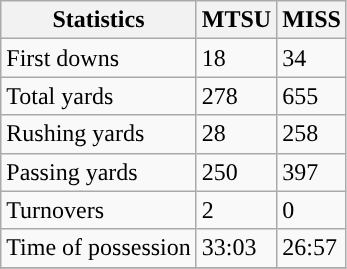<table class="wikitable">
<tr>
<th>Statistics</th>
<th>MTSU</th>
<th>MISS</th>
</tr>
<tr>
<td>First downs</td>
<td>18</td>
<td>34</td>
</tr>
<tr>
<td>Total yards</td>
<td>278</td>
<td>655</td>
</tr>
<tr>
<td>Rushing yards</td>
<td>28</td>
<td>258</td>
</tr>
<tr>
<td>Passing yards</td>
<td>250</td>
<td>397</td>
</tr>
<tr>
<td>Turnovers</td>
<td>2</td>
<td>0</td>
</tr>
<tr>
<td>Time of possession</td>
<td>33:03</td>
<td>26:57</td>
</tr>
<tr>
</tr>
</table>
